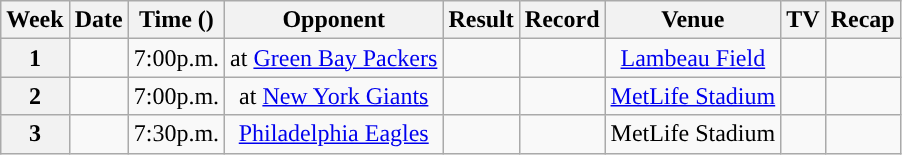<table class="wikitable" style="text-align:center">
<tr>
<th>Week</th>
<th>Date</th>
<th>Time (<a href='#'></a>)</th>
<th>Opponent</th>
<th>Result</th>
<th>Record</th>
<th>Venue</th>
<th>TV</th>
<th>Recap</th>
</tr>
<tr>
<th>1</th>
<td></td>
<td>7:00p.m.</td>
<td>at <a href='#'>Green Bay Packers</a></td>
<td></td>
<td></td>
<td><a href='#'>Lambeau Field</a></td>
<td></td>
<td></td>
</tr>
<tr>
<th>2</th>
<td></td>
<td>7:00p.m.</td>
<td>at <a href='#'>New York Giants</a></td>
<td></td>
<td></td>
<td><a href='#'>MetLife Stadium</a></td>
<td></td>
<td></td>
</tr>
<tr>
<th>3</th>
<td></td>
<td>7:30p.m.</td>
<td><a href='#'>Philadelphia Eagles</a></td>
<td></td>
<td></td>
<td>MetLife Stadium</td>
<td></td>
<td></td>
</tr>
</table>
